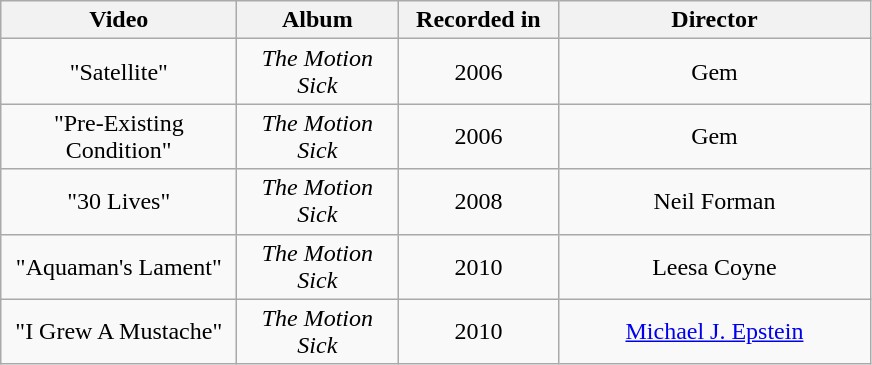<table class="wikitable" style="text-align: center">
<tr>
<th width="150">Video</th>
<th width="100">Album</th>
<th width="100">Recorded in</th>
<th width="200">Director</th>
</tr>
<tr>
<td>"Satellite"</td>
<td><em>The Motion Sick</em></td>
<td>2006</td>
<td>Gem</td>
</tr>
<tr>
<td>"Pre-Existing Condition"</td>
<td><em>The Motion Sick</em></td>
<td>2006</td>
<td>Gem</td>
</tr>
<tr>
<td>"30 Lives"</td>
<td><em>The Motion Sick</em></td>
<td>2008</td>
<td>Neil Forman</td>
</tr>
<tr>
<td>"Aquaman's Lament"</td>
<td><em>The Motion Sick</em></td>
<td>2010</td>
<td>Leesa Coyne</td>
</tr>
<tr>
<td>"I Grew A Mustache"</td>
<td><em>The Motion Sick</em></td>
<td>2010</td>
<td><a href='#'>Michael J. Epstein</a></td>
</tr>
</table>
